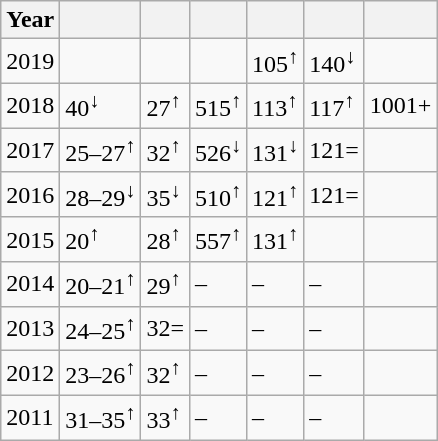<table class="wikitable">
<tr>
<th>Year</th>
<th><br></th>
<th></th>
<th></th>
<th></th>
<th></th>
<th></th>
</tr>
<tr>
<td>2019</td>
<td></td>
<td></td>
<td></td>
<td>105<sup>↑</sup></td>
<td>140<sup>↓</sup></td>
<td></td>
</tr>
<tr>
<td>2018</td>
<td>40<sup>↓</sup></td>
<td>27<sup>↑</sup></td>
<td>515<sup>↑</sup></td>
<td>113<sup>↑</sup></td>
<td>117<sup>↑</sup></td>
<td>1001+</td>
</tr>
<tr>
<td>2017</td>
<td>25–27<sup>↑</sup></td>
<td>32<sup>↑</sup></td>
<td>526<sup>↓</sup></td>
<td>131<sup>↓</sup></td>
<td>121=</td>
<td></td>
</tr>
<tr>
<td>2016</td>
<td>28–29<sup>↓</sup></td>
<td>35<sup>↓</sup></td>
<td>510<sup>↑</sup></td>
<td>121<sup>↑</sup></td>
<td>121=</td>
<td></td>
</tr>
<tr>
<td>2015</td>
<td>20<sup>↑</sup></td>
<td>28<sup>↑</sup></td>
<td>557<sup>↑</sup></td>
<td>131<sup>↑</sup></td>
<td></td>
<td></td>
</tr>
<tr>
<td>2014</td>
<td>20–21<sup>↑</sup></td>
<td>29<sup>↑</sup></td>
<td>–</td>
<td>–</td>
<td>–</td>
<td></td>
</tr>
<tr>
<td>2013</td>
<td>24–25<sup>↑</sup></td>
<td>32=</td>
<td>–</td>
<td>–</td>
<td>–</td>
<td></td>
</tr>
<tr>
<td>2012</td>
<td>23–26<sup>↑</sup></td>
<td>32<sup>↑</sup></td>
<td>–</td>
<td>–</td>
<td>–</td>
<td></td>
</tr>
<tr>
<td>2011</td>
<td>31–35<sup>↑</sup></td>
<td>33<sup>↑</sup></td>
<td>–</td>
<td>–</td>
<td>–</td>
<td></td>
</tr>
</table>
